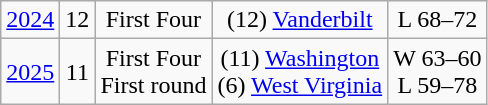<table class="wikitable" style="text-align:center;">
<tr>
<td><a href='#'>2024</a></td>
<td>12</td>
<td>First Four</td>
<td>(12) <a href='#'>Vanderbilt</a></td>
<td>L 68–72</td>
</tr>
<tr>
<td><a href='#'>2025</a></td>
<td>11</td>
<td>First Four<br>First round</td>
<td>(11) <a href='#'>Washington</a><br>(6) <a href='#'>West Virginia</a></td>
<td>W 63–60<br>L 59–78</td>
</tr>
</table>
